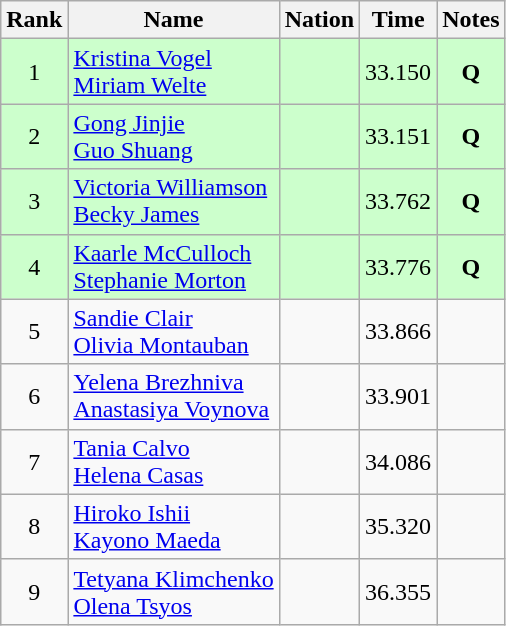<table class="wikitable sortable" style="text-align:center">
<tr>
<th>Rank</th>
<th>Name</th>
<th>Nation</th>
<th>Time</th>
<th>Notes</th>
</tr>
<tr bgcolor=ccffcc>
<td>1</td>
<td align=left><a href='#'>Kristina Vogel</a><br><a href='#'>Miriam Welte</a></td>
<td align=left></td>
<td>33.150</td>
<td><strong>Q</strong></td>
</tr>
<tr bgcolor=ccffcc>
<td>2</td>
<td align=left><a href='#'>Gong Jinjie</a><br><a href='#'>Guo Shuang</a></td>
<td align=left></td>
<td>33.151</td>
<td><strong>Q</strong></td>
</tr>
<tr bgcolor=ccffcc>
<td>3</td>
<td align=left><a href='#'>Victoria Williamson</a><br><a href='#'>Becky James</a></td>
<td align=left></td>
<td>33.762</td>
<td><strong>Q</strong></td>
</tr>
<tr bgcolor=ccffcc>
<td>4</td>
<td align=left><a href='#'>Kaarle McCulloch</a><br><a href='#'>Stephanie Morton</a></td>
<td align=left></td>
<td>33.776</td>
<td><strong>Q</strong></td>
</tr>
<tr>
<td>5</td>
<td align=left><a href='#'>Sandie Clair</a><br><a href='#'>Olivia Montauban</a></td>
<td align=left></td>
<td>33.866</td>
<td></td>
</tr>
<tr>
<td>6</td>
<td align=left><a href='#'>Yelena Brezhniva</a><br><a href='#'>Anastasiya Voynova</a></td>
<td align=left></td>
<td>33.901</td>
<td></td>
</tr>
<tr>
<td>7</td>
<td align=left><a href='#'>Tania Calvo</a><br><a href='#'>Helena Casas</a></td>
<td align=left></td>
<td>34.086</td>
<td></td>
</tr>
<tr>
<td>8</td>
<td align=left><a href='#'>Hiroko Ishii</a><br><a href='#'>Kayono Maeda</a></td>
<td align=left></td>
<td>35.320</td>
<td></td>
</tr>
<tr>
<td>9</td>
<td align=left><a href='#'>Tetyana Klimchenko</a><br><a href='#'>Olena Tsyos</a></td>
<td align=left></td>
<td>36.355</td>
<td></td>
</tr>
</table>
